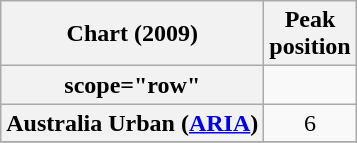<table class="wikitable sortable plainrowheaders" style="text-align:center;">
<tr>
<th scope="col">Chart (2009)</th>
<th scope="col">Peak<br>position</th>
</tr>
<tr>
<th>scope="row"</th>
</tr>
<tr>
<th scope="row">Australia Urban (<a href='#'>ARIA</a>)</th>
<td>6</td>
</tr>
<tr>
</tr>
</table>
